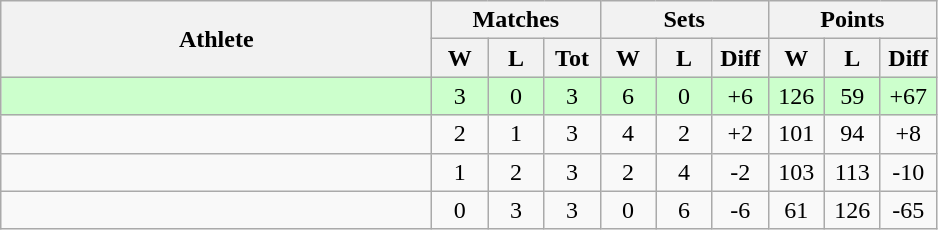<table class=wikitable style="text-align:center">
<tr>
<th rowspan=2 width=280>Athlete</th>
<th colspan=3 width=90>Matches</th>
<th colspan=3 width=90>Sets</th>
<th colspan=3 width=90>Points</th>
</tr>
<tr>
<th width=30>W</th>
<th width=30>L</th>
<th width=30>Tot</th>
<th width=30>W</th>
<th width=30>L</th>
<th width=30>Diff</th>
<th width=30>W</th>
<th width=30>L</th>
<th width=30>Diff</th>
</tr>
<tr bgcolor=ccffcc>
<td style="text-align:left"></td>
<td>3</td>
<td>0</td>
<td>3</td>
<td>6</td>
<td>0</td>
<td>+6</td>
<td>126</td>
<td>59</td>
<td>+67</td>
</tr>
<tr>
<td style="text-align:left"></td>
<td>2</td>
<td>1</td>
<td>3</td>
<td>4</td>
<td>2</td>
<td>+2</td>
<td>101</td>
<td>94</td>
<td>+8</td>
</tr>
<tr>
<td style="text-align:left"></td>
<td>1</td>
<td>2</td>
<td>3</td>
<td>2</td>
<td>4</td>
<td>-2</td>
<td>103</td>
<td>113</td>
<td>-10</td>
</tr>
<tr>
<td style="text-align:left"></td>
<td>0</td>
<td>3</td>
<td>3</td>
<td>0</td>
<td>6</td>
<td>-6</td>
<td>61</td>
<td>126</td>
<td>-65</td>
</tr>
</table>
